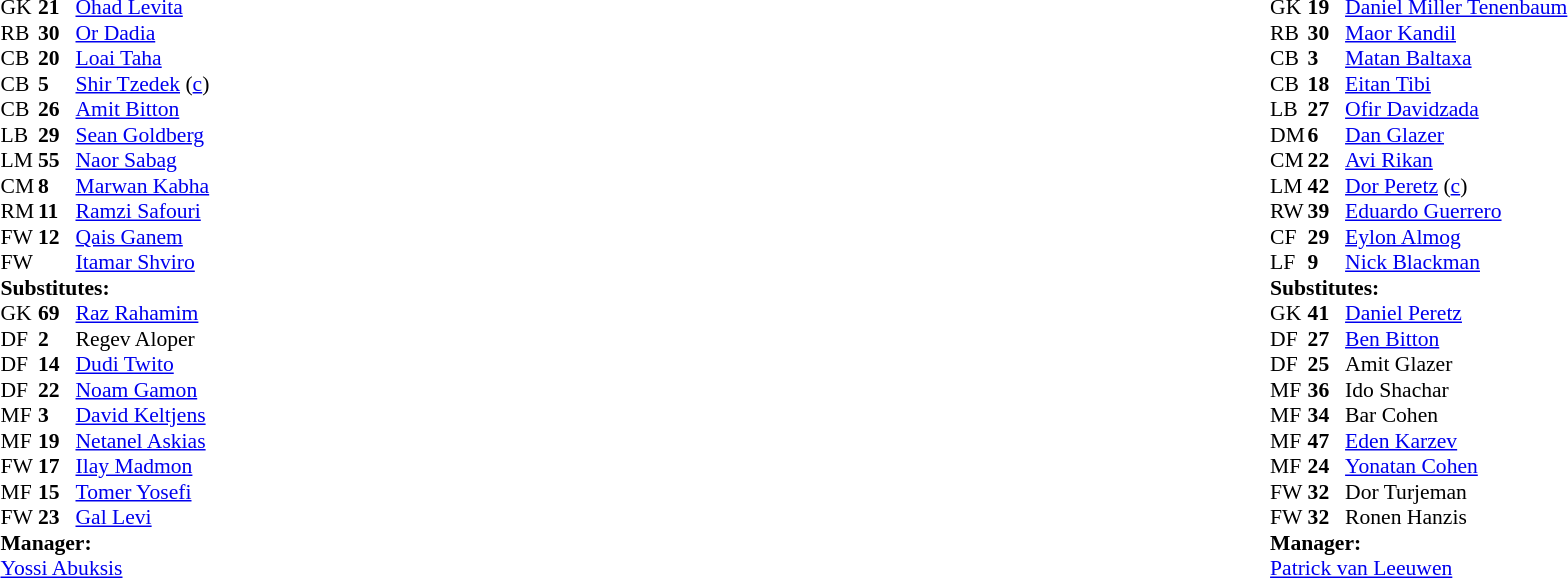<table width="100%">
<tr>
<td valign="top" width="50%"><br><table style="font-size: 90%" cellspacing="0" cellpadding="0">
<tr>
<td colspan="4"></td>
</tr>
<tr>
<th width=25></th>
<th width=25></th>
</tr>
<tr>
<td>GK</td>
<td><strong>21</strong></td>
<td> <a href='#'>Ohad Levita</a></td>
</tr>
<tr>
<td>RB</td>
<td><strong>30</strong></td>
<td> <a href='#'>Or Dadia</a></td>
</tr>
<tr>
<td>CB</td>
<td><strong>20</strong></td>
<td> <a href='#'>Loai Taha</a></td>
</tr>
<tr>
<td>CB</td>
<td><strong>5</strong></td>
<td> <a href='#'>Shir Tzedek</a> (<a href='#'>c</a>)</td>
</tr>
<tr>
<td>CB</td>
<td><strong>26</strong></td>
<td> <a href='#'>Amit Bitton</a> </td>
</tr>
<tr>
<td>LB</td>
<td><strong>29</strong></td>
<td> <a href='#'>Sean Goldberg</a></td>
</tr>
<tr>
<td>LM</td>
<td><strong>55</strong></td>
<td> <a href='#'>Naor Sabag</a>  </td>
</tr>
<tr>
<td>CM</td>
<td><strong>8</strong></td>
<td> <a href='#'>Marwan Kabha</a>   </td>
</tr>
<tr>
<td>RM</td>
<td><strong>11</strong></td>
<td> <a href='#'>Ramzi Safouri</a> </td>
</tr>
<tr>
<td>FW</td>
<td><strong>12</strong></td>
<td> <a href='#'>Qais Ganem</a> </td>
</tr>
<tr>
<td>FW</td>
<td><strong></strong></td>
<td> <a href='#'>Itamar Shviro</a> </td>
</tr>
<tr>
<td colspan=3><strong>Substitutes:</strong></td>
</tr>
<tr>
<td>GK</td>
<td><strong>69</strong></td>
<td> <a href='#'>Raz Rahamim</a></td>
</tr>
<tr>
<td>DF</td>
<td><strong>2</strong></td>
<td> Regev Aloper</td>
</tr>
<tr>
<td>DF</td>
<td><strong>14</strong></td>
<td> <a href='#'>Dudi Twito</a></td>
</tr>
<tr>
<td>DF</td>
<td><strong>22</strong></td>
<td> <a href='#'>Noam Gamon</a></td>
</tr>
<tr>
<td>MF</td>
<td><strong>3</strong></td>
<td> <a href='#'>David Keltjens</a> </td>
</tr>
<tr>
<td>MF</td>
<td><strong>19</strong></td>
<td> <a href='#'>Netanel Askias</a> </td>
</tr>
<tr>
<td>FW</td>
<td><strong>17</strong></td>
<td> <a href='#'>Ilay Madmon</a> </td>
</tr>
<tr>
<td>MF</td>
<td><strong>15</strong></td>
<td> <a href='#'>Tomer Yosefi</a> </td>
</tr>
<tr>
<td>FW</td>
<td><strong>23</strong></td>
<td> <a href='#'>Gal Levi</a> </td>
</tr>
<tr>
<td colspan=3><strong>Manager:</strong></td>
</tr>
<tr>
<td colspan=3> <a href='#'>Yossi Abuksis</a></td>
</tr>
</table>
</td>
<td valign="top"></td>
<td style="vertical-align:top; width:50%;"><br><table style="font-size: 90%" cellspacing="0" cellpadding="0" align=center>
<tr>
<td colspan="4"></td>
</tr>
<tr>
<th width=25></th>
<th width=25></th>
</tr>
<tr>
<td>GK</td>
<td><strong>19</strong></td>
<td> <a href='#'>Daniel Miller Tenenbaum</a></td>
</tr>
<tr>
<td>RB</td>
<td><strong>30</strong></td>
<td> <a href='#'>Maor Kandil</a> </td>
</tr>
<tr>
<td>CB</td>
<td><strong>3</strong></td>
<td> <a href='#'>Matan Baltaxa</a></td>
</tr>
<tr>
<td>CB</td>
<td><strong>18</strong></td>
<td> <a href='#'>Eitan Tibi</a></td>
</tr>
<tr>
<td>LB</td>
<td><strong>27</strong></td>
<td> <a href='#'>Ofir Davidzada</a> </td>
</tr>
<tr>
<td>DM</td>
<td><strong>6</strong></td>
<td> <a href='#'>Dan Glazer</a></td>
</tr>
<tr>
<td>CM</td>
<td><strong>22</strong></td>
<td> <a href='#'>Avi Rikan</a> </td>
</tr>
<tr>
<td>LM</td>
<td><strong>42</strong></td>
<td> <a href='#'>Dor Peretz</a> (<a href='#'>c</a>) </td>
</tr>
<tr>
<td>RW</td>
<td><strong>39</strong></td>
<td> <a href='#'>Eduardo Guerrero</a> </td>
</tr>
<tr>
<td>CF</td>
<td><strong>29</strong></td>
<td> <a href='#'>Eylon Almog</a></td>
</tr>
<tr>
<td>LF</td>
<td><strong>9</strong></td>
<td> <a href='#'>Nick Blackman</a>  </td>
</tr>
<tr>
<td colspan=3><strong>Substitutes:</strong></td>
</tr>
<tr>
<td>GK</td>
<td><strong>41</strong></td>
<td> <a href='#'>Daniel Peretz</a></td>
</tr>
<tr>
<td>DF</td>
<td><strong>27</strong></td>
<td> <a href='#'>Ben Bitton</a></td>
</tr>
<tr>
<td>DF</td>
<td><strong>25</strong></td>
<td> Amit Glazer </td>
</tr>
<tr>
<td>MF</td>
<td><strong>36</strong></td>
<td> Ido Shachar </td>
</tr>
<tr>
<td>MF</td>
<td><strong>34</strong></td>
<td> Bar Cohen </td>
</tr>
<tr>
<td>MF</td>
<td><strong>47</strong></td>
<td> <a href='#'>Eden Karzev</a> </td>
</tr>
<tr>
<td>MF</td>
<td><strong>24</strong></td>
<td> <a href='#'>Yonatan Cohen</a> </td>
</tr>
<tr>
<td>FW</td>
<td><strong>32</strong></td>
<td> Dor Turjeman</td>
</tr>
<tr>
<td>FW</td>
<td><strong>32</strong></td>
<td> Ronen Hanzis</td>
</tr>
<tr>
<td colspan=3><strong>Manager:</strong></td>
</tr>
<tr>
<td colspan=4> <a href='#'>Patrick van Leeuwen</a></td>
</tr>
</table>
</td>
</tr>
</table>
